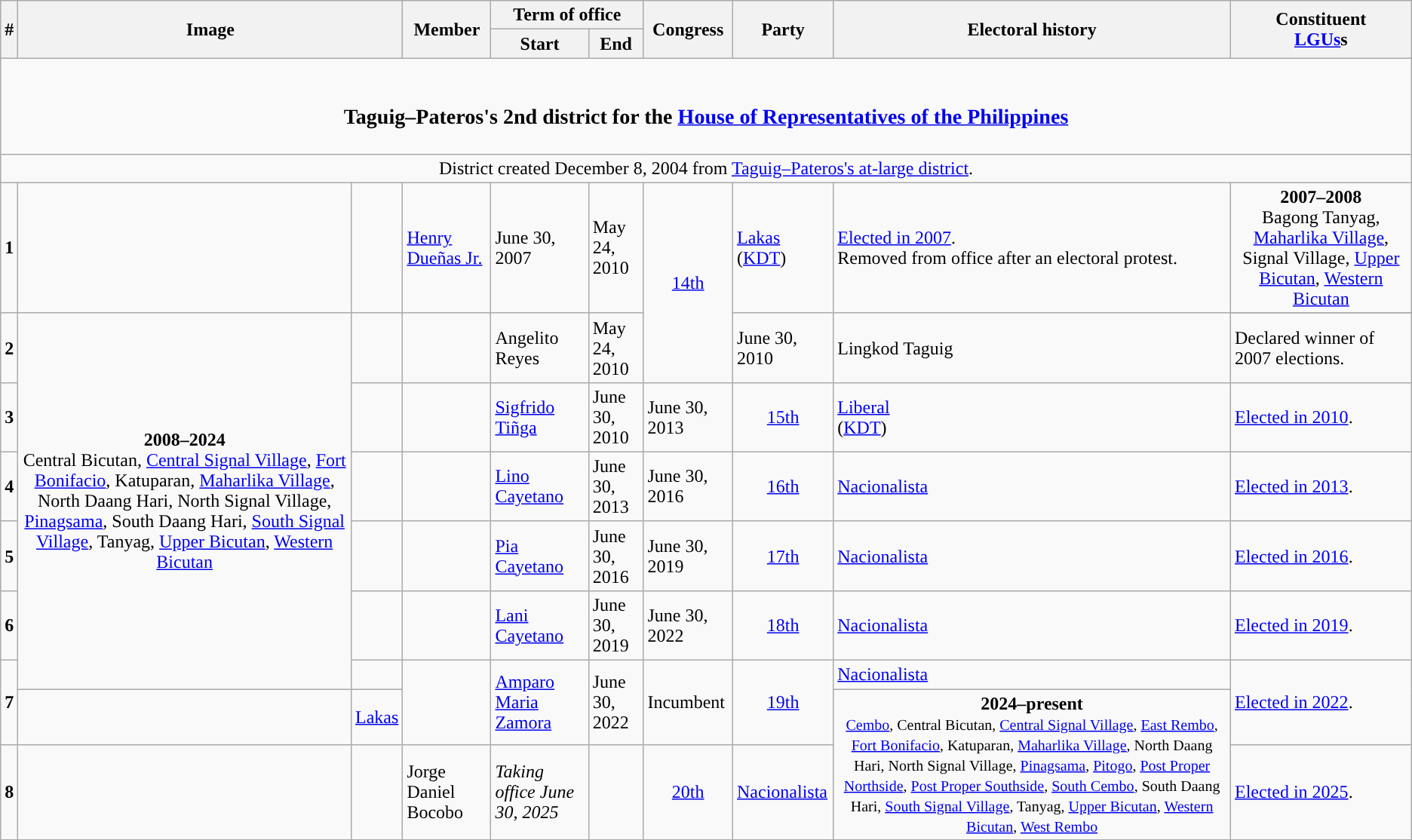<table class=wikitable>
<tr>
<th rowspan="2">#</th>
<th rowspan="2" colspan=2>Image</th>
<th rowspan="2">Member</th>
<th colspan=2>Term of office</th>
<th rowspan="2">Congress</th>
<th rowspan="2">Party</th>
<th rowspan="2">Electoral history</th>
<th rowspan="2">Constituent<br><a href='#'>LGUs</a>s</th>
</tr>
<tr>
<th>Start</th>
<th>End</th>
</tr>
<tr>
<td colspan="10" style="text-align:center;"><br><h3>Taguig–Pateros's 2nd district for the <a href='#'>House of Representatives of the Philippines</a></h3></td>
</tr>
<tr>
<td colspan="10" style="text-align:center;">District created December 8, 2004 from <a href='#'>Taguig–Pateros's at-large district</a>.</td>
</tr>
<tr>
<td rowspan="2" style="text-align:center;"><strong>1</strong></td>
<td style="color:inherit;background:"></td>
<td rowspan="2"></td>
<td rowspan="2"><a href='#'>Henry Dueñas Jr.</a></td>
<td rowspan="2">June 30, 2007</td>
<td rowspan="2">May 24, 2010</td>
<td rowspan="3" style="text-align:center;"><a href='#'>14th</a></td>
<td rowspan="2"><a href='#'>Lakas</a><br>(<a href='#'>KDT</a>)</td>
<td rowspan="2"><a href='#'>Elected in 2007</a>.<br>Removed from office after an electoral protest.</td>
<td style="text-align:center;"><strong>2007–2008</strong><br>Bagong Tanyag, <a href='#'>Maharlika Village</a>, Signal Village, <a href='#'>Upper Bicutan</a>, <a href='#'>Western Bicutan</a></td>
</tr>
<tr>
<td rowspan="7" style="text-align:center;"><strong>2008–2024</strong><br>Central Bicutan, <a href='#'>Central Signal Village</a>, <a href='#'>Fort Bonifacio</a>, Katuparan, <a href='#'>Maharlika Village</a>, North Daang Hari, North Signal Village, <a href='#'>Pinagsama</a>, South Daang Hari, <a href='#'>South Signal Village</a>, Tanyag, <a href='#'>Upper Bicutan</a>, <a href='#'>Western Bicutan</a></td>
</tr>
<tr>
<td style="text-align:center;"><strong>2</strong></td>
<td style="color:inherit;background:"></td>
<td></td>
<td>Angelito Reyes</td>
<td>May 24, 2010</td>
<td>June 30, 2010</td>
<td>Lingkod Taguig</td>
<td>Declared winner of 2007 elections.</td>
</tr>
<tr>
<td style="text-align:center;"><strong>3</strong></td>
<td style="color:inherit;background:"></td>
<td></td>
<td><a href='#'>Sigfrido Tiñga</a></td>
<td>June 30, 2010</td>
<td>June 30, 2013</td>
<td style="text-align:center;"><a href='#'>15th</a></td>
<td><a href='#'>Liberal</a><br>(<a href='#'>KDT</a>)</td>
<td><a href='#'>Elected in 2010</a>.</td>
</tr>
<tr>
<td style="text-align:center;"><strong>4</strong></td>
<td style="color:inherit;background:"></td>
<td></td>
<td><a href='#'>Lino Cayetano</a></td>
<td>June 30, 2013</td>
<td>June 30, 2016</td>
<td style="text-align:center;"><a href='#'>16th</a></td>
<td><a href='#'>Nacionalista</a></td>
<td><a href='#'>Elected in 2013</a>.</td>
</tr>
<tr>
<td style="text-align:center;"><strong>5</strong></td>
<td style="color:inherit;background:"></td>
<td></td>
<td><a href='#'>Pia Cayetano</a></td>
<td>June 30, 2016</td>
<td>June 30, 2019</td>
<td style="text-align:center;"><a href='#'>17th</a></td>
<td><a href='#'>Nacionalista</a></td>
<td><a href='#'>Elected in 2016</a>.</td>
</tr>
<tr>
<td style="text-align:center;"><strong>6</strong></td>
<td style="color:inherit;background:"></td>
<td></td>
<td><a href='#'>Lani Cayetano</a></td>
<td>June 30, 2019</td>
<td>June 30, 2022</td>
<td style="text-align:center;"><a href='#'>18th</a></td>
<td><a href='#'>Nacionalista</a></td>
<td><a href='#'>Elected in 2019</a>.</td>
</tr>
<tr>
<td style="text-align:center;" rowspan=2><strong>7</strong></td>
<td style="color:inherit;background:"></td>
<td rowspan=2></td>
<td rowspan=2><a href='#'>Amparo Maria Zamora</a></td>
<td rowspan=2>June 30, 2022</td>
<td rowspan=2>Incumbent</td>
<td style="text-align:center;" rowspan=2><a href='#'>19th</a></td>
<td><a href='#'>Nacionalista</a></td>
<td rowspan=2><a href='#'>Elected in 2022</a>.</td>
</tr>
<tr>
<td style="color:inherit;background:"></td>
<td><a href='#'>Lakas</a></td>
<td style="text-align:center;" rowspan="2"><strong>2024–present</strong><br><small><a href='#'>Cembo</a>, Central Bicutan, <a href='#'>Central Signal Village</a>, <a href='#'>East Rembo</a>, <a href='#'>Fort Bonifacio</a>, Katuparan, <a href='#'>Maharlika Village</a>, North Daang Hari, North Signal Village, <a href='#'>Pinagsama</a>, <a href='#'>Pitogo</a>, <a href='#'>Post Proper Northside</a>, <a href='#'>Post Proper Southside</a>, <a href='#'>South Cembo</a>,  South Daang Hari, <a href='#'>South Signal Village</a>, Tanyag, <a href='#'>Upper Bicutan</a>, <a href='#'>Western Bicutan</a>, <a href='#'>West Rembo</a> </small></td>
</tr>
<tr>
<td style="text-align:center;"><strong>8</strong></td>
<td style="color:inherit;background:"></td>
<td></td>
<td>Jorge Daniel Bocobo</td>
<td><em>Taking office June 30, 2025</em></td>
<td></td>
<td style="text-align:center;"><a href='#'>20th</a></td>
<td><a href='#'>Nacionalista</a></td>
<td><a href='#'>Elected in 2025</a>.</td>
</tr>
<tr>
</tr>
</table>
